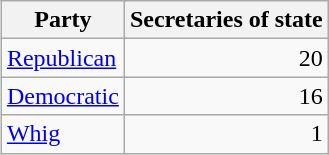<table class=wikitable style="float:right;margin:0 0 0.5em 1em;">
<tr>
<th colspan=2>Party</th>
<th>Secretaries of state</th>
</tr>
<tr>
<td colspan=2><a href='#'>Republican</a></td>
<td align=right>20</td>
</tr>
<tr>
<td colspan=2><a href='#'>Democratic</a></td>
<td align=right>16</td>
</tr>
<tr>
<td colspan=2><a href='#'>Whig</a></td>
<td align=right>1</td>
</tr>
</table>
